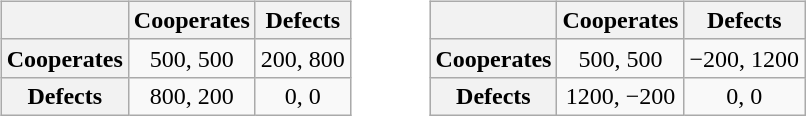<table>
<tr>
<td><br><table class="wikitable" style="text-align:center;">
<tr>
<th></th>
<th>Cooperates</th>
<th>Defects</th>
</tr>
<tr>
<th>Cooperates</th>
<td>500, 500</td>
<td>200, 800</td>
</tr>
<tr>
<th>Defects</th>
<td>800, 200</td>
<td>0, 0</td>
</tr>
</table>
</td>
<td><br><table class="wikitable" style="text-align:center; margin-left:2em;">
<tr>
<th></th>
<th>Cooperates</th>
<th>Defects</th>
</tr>
<tr>
<th>Cooperates</th>
<td>500, 500</td>
<td>−200, 1200</td>
</tr>
<tr>
<th>Defects</th>
<td>1200, −200</td>
<td>0, 0</td>
</tr>
</table>
</td>
</tr>
</table>
